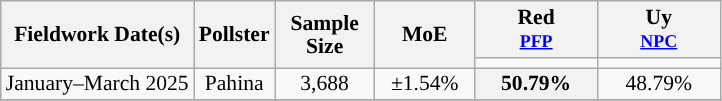<table class="wikitable" style="text-align:center;font-size:90%;line-height:15px">
<tr>
<th rowspan="2">Fieldwork Date(s)</th>
<th rowspan="2">Pollster</th>
<th rowspan="2" style="width:60px;">Sample Size</th>
<th rowspan="2" style="width:60px;">MoE</th>
<th style="width:75px;">Red<br><small><a href='#'>PFP</a></small></th>
<th style="width:75px;">Uy<br><small><a href='#'>NPC</a></small></th>
</tr>
<tr>
<td style="background:"></td>
<td style="background:"></td>
</tr>
<tr>
<td>January–March 2025</td>
<td>Pahina</td>
<td>3,688</td>
<td>±1.54%</td>
<th style="background-color:#">50.79%</th>
<td>48.79%</td>
</tr>
<tr>
</tr>
</table>
